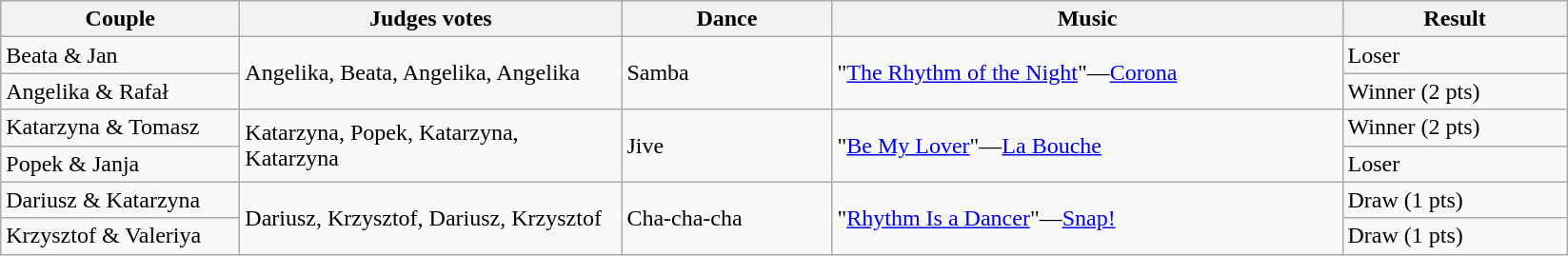<table class="wikitable">
<tr>
<th width="160">Couple</th>
<th width="260">Judges votes</th>
<th width="140">Dance</th>
<th width="350">Music</th>
<th width="150">Result</th>
</tr>
<tr>
<td>Beata & Jan</td>
<td rowspan=2>Angelika, Beata, Angelika, Angelika</td>
<td rowspan=2>Samba</td>
<td rowspan=2>"<a href='#'>The Rhythm of the Night</a>"—<a href='#'>Corona</a></td>
<td>Loser</td>
</tr>
<tr>
<td>Angelika & Rafał</td>
<td>Winner (2 pts)</td>
</tr>
<tr>
<td>Katarzyna & Tomasz</td>
<td rowspan=2>Katarzyna, Popek, Katarzyna, Katarzyna</td>
<td rowspan=2>Jive</td>
<td rowspan=2>"<a href='#'>Be My Lover</a>"—<a href='#'>La Bouche</a></td>
<td>Winner (2 pts)</td>
</tr>
<tr>
<td>Popek & Janja</td>
<td>Loser</td>
</tr>
<tr>
<td>Dariusz & Katarzyna</td>
<td rowspan=2>Dariusz, Krzysztof, Dariusz, Krzysztof</td>
<td rowspan=2>Cha-cha-cha</td>
<td rowspan=2>"<a href='#'>Rhythm Is a Dancer</a>"—<a href='#'>Snap!</a></td>
<td>Draw (1 pts)</td>
</tr>
<tr>
<td>Krzysztof & Valeriya</td>
<td>Draw (1 pts)</td>
</tr>
</table>
